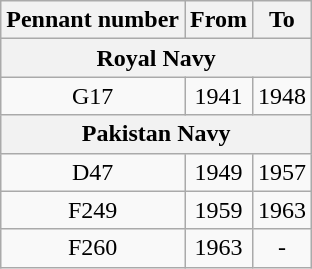<table class="wikitable" style="text-align:center" style="width:250px">
<tr>
<th>Pennant number</th>
<th>From</th>
<th>To</th>
</tr>
<tr>
<th colspan=3 align="center">Royal Navy</th>
</tr>
<tr>
<td>G17</td>
<td>1941</td>
<td>1948</td>
</tr>
<tr>
<th colspan=3 align="center">Pakistan Navy</th>
</tr>
<tr>
<td>D47</td>
<td>1949</td>
<td>1957</td>
</tr>
<tr>
<td>F249</td>
<td>1959</td>
<td>1963</td>
</tr>
<tr>
<td>F260</td>
<td>1963</td>
<td>-</td>
</tr>
</table>
